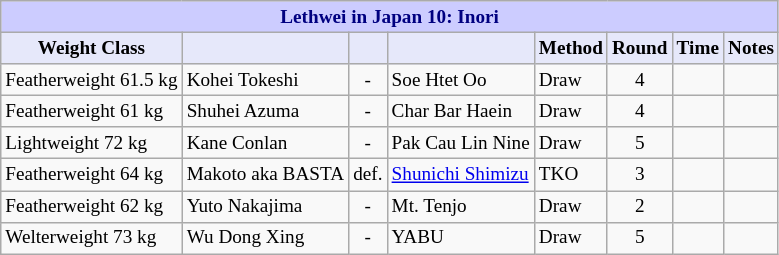<table class="wikitable" style="font-size: 80%;">
<tr>
<th colspan="8" style="background-color: #ccf; color: #000080; text-align: center;"><strong>Lethwei in Japan 10: Inori</strong></th>
</tr>
<tr>
<th colspan="1" style="background-color: #E6E8FA; color: #000000; text-align: center;">Weight Class</th>
<th colspan="1" style="background-color: #E6E8FA; color: #000000; text-align: center;"></th>
<th colspan="1" style="background-color: #E6E8FA; color: #000000; text-align: center;"></th>
<th colspan="1" style="background-color: #E6E8FA; color: #000000; text-align: center;"></th>
<th colspan="1" style="background-color: #E6E8FA; color: #000000; text-align: center;">Method</th>
<th colspan="1" style="background-color: #E6E8FA; color: #000000; text-align: center;">Round</th>
<th colspan="1" style="background-color: #E6E8FA; color: #000000; text-align: center;">Time</th>
<th colspan="1" style="background-color: #E6E8FA; color: #000000; text-align: center;">Notes</th>
</tr>
<tr>
<td>Featherweight 61.5 kg</td>
<td> Kohei Tokeshi</td>
<td align=center>-</td>
<td> Soe Htet Oo</td>
<td>Draw</td>
<td align=center>4</td>
<td align=center></td>
<td></td>
</tr>
<tr>
<td>Featherweight 61 kg</td>
<td> Shuhei Azuma</td>
<td align=center>-</td>
<td> Char Bar Haein</td>
<td>Draw</td>
<td align=center>4</td>
<td align=center></td>
<td></td>
</tr>
<tr>
<td>Lightweight 72 kg</td>
<td> Kane Conlan</td>
<td align=center>-</td>
<td> Pak Cau Lin Nine</td>
<td>Draw</td>
<td align=center>5</td>
<td align=center></td>
<td></td>
</tr>
<tr>
<td>Featherweight 64 kg</td>
<td> Makoto aka BASTA</td>
<td align=center>def.</td>
<td> <a href='#'>Shunichi Shimizu</a></td>
<td>TKO</td>
<td align=center>3</td>
<td align=center></td>
<td></td>
</tr>
<tr>
<td>Featherweight 62 kg</td>
<td> Yuto Nakajima</td>
<td align=center>-</td>
<td> Mt. Tenjo</td>
<td>Draw</td>
<td align=center>2</td>
<td align=center></td>
<td></td>
</tr>
<tr>
<td>Welterweight 73 kg</td>
<td> Wu Dong Xing</td>
<td align=center>-</td>
<td> YABU</td>
<td>Draw</td>
<td align=center>5</td>
<td align=center></td>
<td></td>
</tr>
</table>
